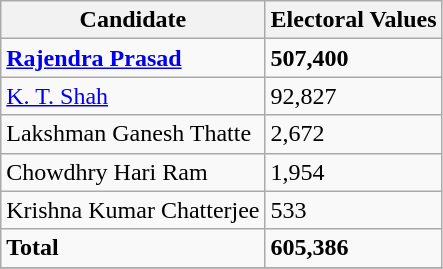<table class="wikitable" border="1">
<tr>
<th>Candidate</th>
<th>Electoral Values</th>
</tr>
<tr>
<td><strong><a href='#'>Rajendra Prasad</a></strong></td>
<td><strong>507,400</strong></td>
</tr>
<tr>
<td><a href='#'>K. T. Shah</a></td>
<td>92,827</td>
</tr>
<tr>
<td>Lakshman Ganesh Thatte</td>
<td>2,672</td>
</tr>
<tr>
<td>Chowdhry Hari Ram</td>
<td>1,954</td>
</tr>
<tr>
<td>Krishna Kumar Chatterjee</td>
<td>533</td>
</tr>
<tr>
<td><strong>Total</strong></td>
<td><strong>605,386</strong></td>
</tr>
<tr>
</tr>
</table>
